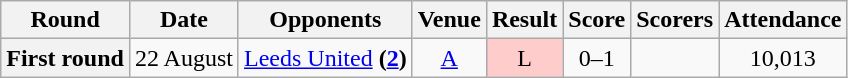<table class="wikitable" style="text-align:center">
<tr>
<th>Round</th>
<th>Date</th>
<th>Opponents</th>
<th>Venue</th>
<th>Result</th>
<th>Score</th>
<th>Scorers</th>
<th>Attendance</th>
</tr>
<tr>
<th>First round</th>
<td>22 August</td>
<td><a href='#'>Leeds United</a> <strong>(<a href='#'>2</a>)</strong></td>
<td><a href='#'>A</a></td>
<td style="background-color:#FFCCCC">L</td>
<td>0–1</td>
<td align="left"></td>
<td>10,013</td>
</tr>
</table>
